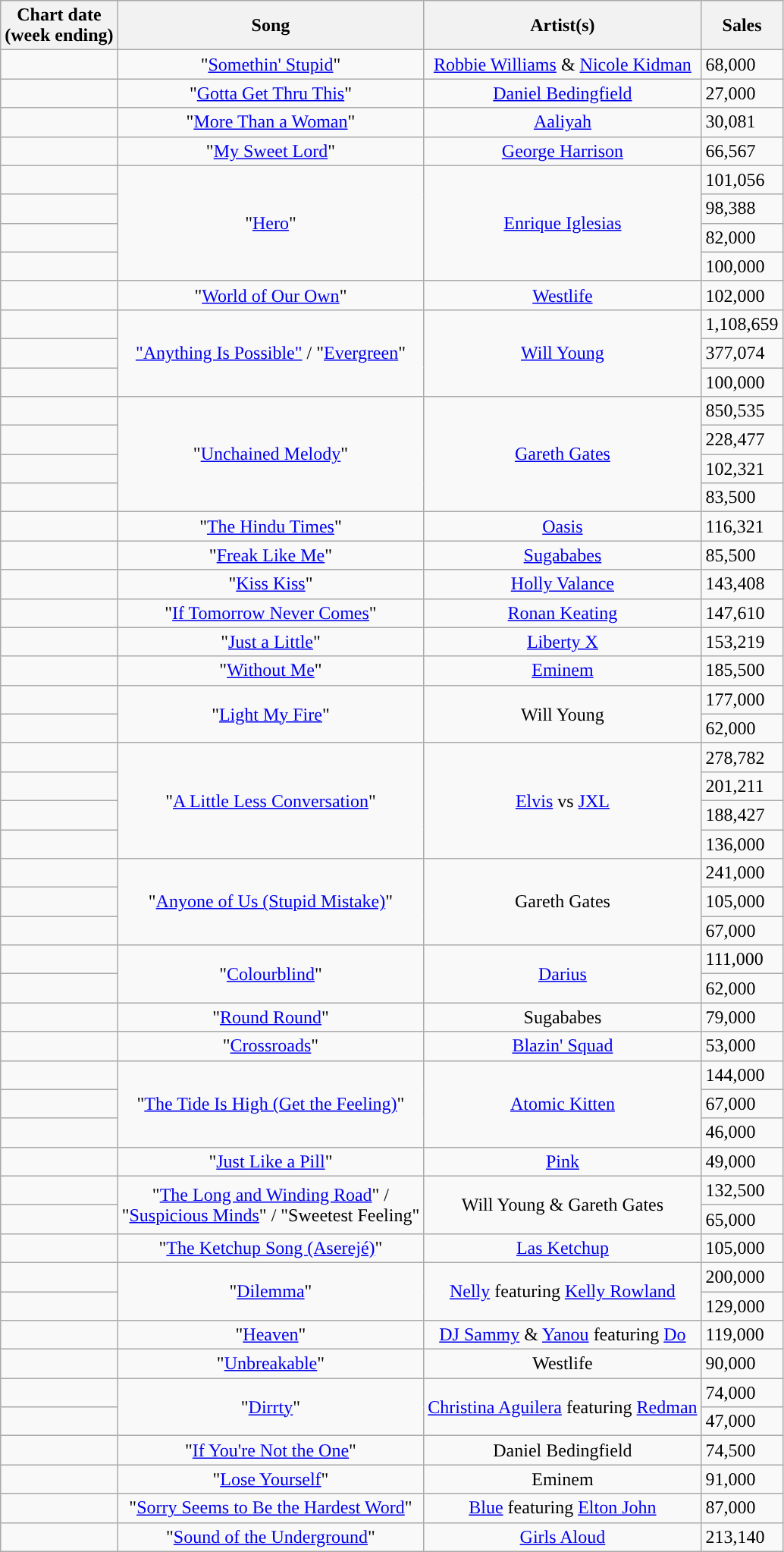<table class="wikitable plainrowheaders">
<tr>
<th style="text-align:center;">Chart date <br>(week ending)</th>
<th style="text-align:center;">Song</th>
<th style="text-align:center;">Artist(s)</th>
<th style="text-align:center;">Sales</th>
</tr>
<tr>
<td style="text-align:left;"></td>
<td style="text-align:center;">"<a href='#'>Somethin' Stupid</a>"</td>
<td style="text-align:center;"><a href='#'>Robbie Williams</a> & <a href='#'>Nicole Kidman</a></td>
<td style="text-align:left;">68,000</td>
</tr>
<tr>
<td style="text-align:left;"></td>
<td style="text-align:center;">"<a href='#'>Gotta Get Thru This</a>"</td>
<td style="text-align:center;"><a href='#'>Daniel Bedingfield</a></td>
<td style="text-align:left;">27,000</td>
</tr>
<tr>
<td style="text-align:left;"></td>
<td style="text-align:center;">"<a href='#'>More Than a Woman</a>"</td>
<td style="text-align:center;"><a href='#'>Aaliyah</a></td>
<td style="text-align:left;">30,081</td>
</tr>
<tr>
<td style="text-align:left;"></td>
<td style="text-align:center;">"<a href='#'>My Sweet Lord</a>"</td>
<td style="text-align:center;"><a href='#'>George Harrison</a></td>
<td style="text-align:left;">66,567</td>
</tr>
<tr>
<td style="text-align:left;"></td>
<td style="text-align:center;" rowspan="4">"<a href='#'>Hero</a>"</td>
<td style="text-align:center;" rowspan="4"><a href='#'>Enrique Iglesias</a></td>
<td style="text-align:left;">101,056</td>
</tr>
<tr>
<td style="text-align:left;"></td>
<td style="text-align:left;">98,388</td>
</tr>
<tr>
<td style="text-align:left;"></td>
<td style="text-align:left;">82,000</td>
</tr>
<tr>
<td style="text-align:left;"></td>
<td style="text-align:left;">100,000</td>
</tr>
<tr>
<td style="text-align:left;"></td>
<td style="text-align:center;">"<a href='#'>World of Our Own</a>"</td>
<td style="text-align:center;"><a href='#'>Westlife</a></td>
<td style="text-align:left;">102,000</td>
</tr>
<tr>
<td style="text-align:left;"></td>
<td style="text-align:center;" rowspan="3"><a href='#'>"Anything Is Possible"</a> / "<a href='#'>Evergreen</a>"</td>
<td style="text-align:center;" rowspan="3"><a href='#'>Will Young</a></td>
<td style="text-align:left;">1,108,659</td>
</tr>
<tr>
<td style="text-align:left;"></td>
<td style="text-align:left;">377,074</td>
</tr>
<tr>
<td style="text-align:left;"></td>
<td style="text-align:left;">100,000</td>
</tr>
<tr>
<td style="text-align:left;"></td>
<td style="text-align:center;" rowspan="4">"<a href='#'>Unchained Melody</a>"</td>
<td style="text-align:center;" rowspan="4"><a href='#'>Gareth Gates</a></td>
<td style="text-align:left;">850,535</td>
</tr>
<tr>
<td style="text-align:left;"></td>
<td style="text-align:left;">228,477</td>
</tr>
<tr>
<td style="text-align:left;"></td>
<td style="text-align:left;">102,321</td>
</tr>
<tr>
<td style="text-align:left;"></td>
<td style="text-align:left;">83,500</td>
</tr>
<tr>
<td style="text-align:left;"></td>
<td style="text-align:center;">"<a href='#'>The Hindu Times</a>"</td>
<td style="text-align:center;"><a href='#'>Oasis</a></td>
<td style="text-align:left;">116,321</td>
</tr>
<tr>
<td style="text-align:left;"></td>
<td style="text-align:center;">"<a href='#'>Freak Like Me</a>"</td>
<td style="text-align:center;"><a href='#'>Sugababes</a></td>
<td style="text-align:left;">85,500</td>
</tr>
<tr>
<td style="text-align:left;"></td>
<td style="text-align:center;">"<a href='#'>Kiss Kiss</a>"</td>
<td style="text-align:center;"><a href='#'>Holly Valance</a></td>
<td style="text-align:left;">143,408</td>
</tr>
<tr>
<td style="text-align:left;"></td>
<td style="text-align:center;">"<a href='#'>If Tomorrow Never Comes</a>"</td>
<td style="text-align:center;"><a href='#'>Ronan Keating</a></td>
<td style="text-align:left;">147,610</td>
</tr>
<tr>
<td style="text-align:left;"></td>
<td style="text-align:center;">"<a href='#'>Just a Little</a>"</td>
<td style="text-align:center;"><a href='#'>Liberty X</a></td>
<td style="text-align:left;">153,219</td>
</tr>
<tr>
<td style="text-align:left;"></td>
<td style="text-align:center;">"<a href='#'>Without Me</a>"</td>
<td style="text-align:center;"><a href='#'>Eminem</a></td>
<td style="text-align:left;">185,500</td>
</tr>
<tr>
<td style="text-align:left;"></td>
<td style="text-align:center;" rowspan="2">"<a href='#'>Light My Fire</a>"</td>
<td style="text-align:center;" rowspan="2">Will Young</td>
<td style="text-align:left;">177,000</td>
</tr>
<tr>
<td style="text-align:left;"></td>
<td style="text-align:left;">62,000</td>
</tr>
<tr>
<td style="text-align:left;"></td>
<td style="text-align:center;" rowspan="4">"<a href='#'>A Little Less Conversation</a>"</td>
<td style="text-align:center;" rowspan="4"><a href='#'>Elvis</a> vs <a href='#'>JXL</a></td>
<td style="text-align:left;">278,782</td>
</tr>
<tr>
<td style="text-align:left;"></td>
<td style="text-align:left;">201,211</td>
</tr>
<tr>
<td style="text-align:left;"></td>
<td style="text-align:left;">188,427</td>
</tr>
<tr>
<td style="text-align:left;"></td>
<td style="text-align:left;">136,000</td>
</tr>
<tr>
<td style="text-align:left;"></td>
<td style="text-align:center;" rowspan="3">"<a href='#'>Anyone of Us (Stupid Mistake)</a>"</td>
<td style="text-align:center;" rowspan="3">Gareth Gates</td>
<td style="text-align:left;">241,000</td>
</tr>
<tr>
<td style="text-align:left;"></td>
<td style="text-align:left;">105,000</td>
</tr>
<tr>
<td style="text-align:left;"></td>
<td style="text-align:left;">67,000</td>
</tr>
<tr>
<td style="text-align:left;"></td>
<td style="text-align:center;" rowspan="2">"<a href='#'>Colourblind</a>"</td>
<td style="text-align:center;" rowspan="2"><a href='#'>Darius</a></td>
<td style="text-align:left;">111,000</td>
</tr>
<tr>
<td style="text-align:left;"></td>
<td style="text-align:left;">62,000</td>
</tr>
<tr>
<td style="text-align:left;"></td>
<td style="text-align:center;">"<a href='#'>Round Round</a>"</td>
<td style="text-align:center;">Sugababes</td>
<td style="text-align:left;">79,000</td>
</tr>
<tr>
<td style="text-align:left;"></td>
<td style="text-align:center;">"<a href='#'>Crossroads</a>"</td>
<td style="text-align:center;"><a href='#'>Blazin' Squad</a></td>
<td style="text-align:left;">53,000</td>
</tr>
<tr>
<td style="text-align:left;"></td>
<td style="text-align:center;" rowspan="3">"<a href='#'>The Tide Is High (Get the Feeling)</a>"</td>
<td style="text-align:center;" rowspan="3"><a href='#'>Atomic Kitten</a></td>
<td style="text-align:left;">144,000</td>
</tr>
<tr>
<td style="text-align:left;"></td>
<td style="text-align:left;">67,000</td>
</tr>
<tr>
<td style="text-align:left;"></td>
<td style="text-align:left;">46,000</td>
</tr>
<tr>
<td style="text-align:left;"></td>
<td style="text-align:center;">"<a href='#'>Just Like a Pill</a>"</td>
<td style="text-align:center;"><a href='#'>Pink</a></td>
<td style="text-align:left;">49,000</td>
</tr>
<tr>
<td style="text-align:left;"></td>
<td style="text-align:center;" rowspan="2">"<a href='#'>The Long and Winding Road</a>" / <br> "<a href='#'>Suspicious Minds</a>" / "Sweetest Feeling"</td>
<td style="text-align:center;" rowspan="2">Will Young & Gareth Gates</td>
<td style="text-align:left;">132,500</td>
</tr>
<tr>
<td style="text-align:left;"></td>
<td style="text-align:left;">65,000</td>
</tr>
<tr>
<td style="text-align:left;"></td>
<td style="text-align:center;">"<a href='#'>The Ketchup Song (Aserejé)</a>"</td>
<td style="text-align:center;"><a href='#'>Las Ketchup</a></td>
<td style="text-align:left;">105,000</td>
</tr>
<tr>
<td style="text-align:left;"></td>
<td style="text-align:center;" rowspan="2">"<a href='#'>Dilemma</a>"</td>
<td style="text-align:center;" rowspan="2"><a href='#'>Nelly</a> featuring <a href='#'>Kelly Rowland</a></td>
<td style="text-align:left;">200,000</td>
</tr>
<tr>
<td style="text-align:left;"></td>
<td style="text-align:left;">129,000</td>
</tr>
<tr>
<td style="text-align:left;"></td>
<td style="text-align:center;">"<a href='#'>Heaven</a>"</td>
<td style="text-align:center;"><a href='#'>DJ Sammy</a> & <a href='#'>Yanou</a> featuring <a href='#'>Do</a></td>
<td style="text-align:left;">119,000</td>
</tr>
<tr>
<td style="text-align:left;"></td>
<td style="text-align:center;">"<a href='#'>Unbreakable</a>"</td>
<td style="text-align:center;">Westlife</td>
<td style="text-align:left;">90,000</td>
</tr>
<tr>
<td style="text-align:left;"></td>
<td style="text-align:center;" rowspan="2">"<a href='#'>Dirrty</a>"</td>
<td style="text-align:center;" rowspan="2"><a href='#'>Christina Aguilera</a> featuring <a href='#'>Redman</a></td>
<td style="text-align:left;">74,000</td>
</tr>
<tr>
<td style="text-align:left;"></td>
<td style="text-align:left;">47,000</td>
</tr>
<tr>
<td style="text-align:left;"></td>
<td style="text-align:center;">"<a href='#'>If You're Not the One</a>"</td>
<td style="text-align:center;">Daniel Bedingfield</td>
<td style="text-align:left;">74,500</td>
</tr>
<tr>
<td style="text-align:left;"></td>
<td style="text-align:center;">"<a href='#'>Lose Yourself</a>"</td>
<td style="text-align:center;">Eminem</td>
<td style="text-align:left;">91,000</td>
</tr>
<tr>
<td style="text-align:left;"></td>
<td style="text-align:center;">"<a href='#'>Sorry Seems to Be the Hardest Word</a>"</td>
<td style="text-align:center;"><a href='#'>Blue</a> featuring <a href='#'>Elton John</a></td>
<td style="text-align:left;">87,000</td>
</tr>
<tr>
<td style="text-align:left;"></td>
<td style="text-align:center;">"<a href='#'>Sound of the Underground</a>"</td>
<td style="text-align:center;"><a href='#'>Girls Aloud</a></td>
<td style="text-align:left;">213,140</td>
</tr>
</table>
